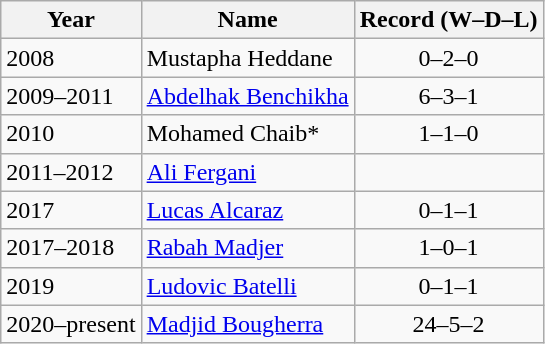<table class="wikitable">
<tr>
<th>Year</th>
<th>Name</th>
<th>Record (W–D–L)</th>
</tr>
<tr>
<td>2008</td>
<td> Mustapha Heddane</td>
<td align="center">0–2–0</td>
</tr>
<tr>
<td>2009–2011</td>
<td> <a href='#'>Abdelhak Benchikha</a></td>
<td align="center">6–3–1</td>
</tr>
<tr>
<td>2010</td>
<td> Mohamed Chaib*</td>
<td align="center">1–1–0</td>
</tr>
<tr>
<td>2011–2012</td>
<td> <a href='#'>Ali Fergani</a></td>
<td></td>
</tr>
<tr>
<td>2017</td>
<td> <a href='#'>Lucas Alcaraz</a></td>
<td align="center">0–1–1</td>
</tr>
<tr>
<td>2017–2018</td>
<td> <a href='#'>Rabah Madjer</a></td>
<td align="center">1–0–1</td>
</tr>
<tr>
<td>2019</td>
<td> <a href='#'>Ludovic Batelli</a></td>
<td align="center">0–1–1</td>
</tr>
<tr>
<td>2020–present</td>
<td> <a href='#'>Madjid Bougherra</a></td>
<td align="center">24–5–2</td>
</tr>
</table>
